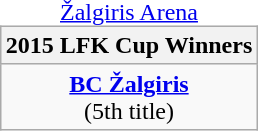<table style="width:100%;">
<tr>
<td style="vertical-align:top; width:33%;"></td>
<td style="width:33%; vertical-align:top; text-align:center;"><br><br>
<a href='#'>Žalgiris Arena</a><table class=wikitable style="text-align:center; margin:auto">
<tr>
<th>2015 LFK Cup Winners</th>
</tr>
<tr>
<td><strong><a href='#'>BC Žalgiris</a></strong><br>(5th title)</td>
</tr>
</table>
</td>
<td style="width:33%; vertical-align:top; text-align:center;"></td>
</tr>
</table>
